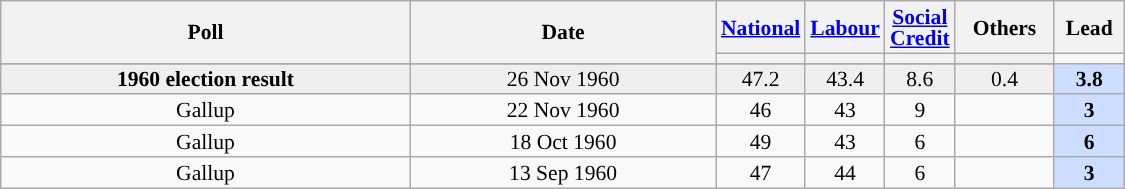<table class="wikitable sortable" style="width:750px;font-size:90%;line-height:14px;text-align:center;">
<tr>
<th style="width:270px;" rowspan="2">Poll</th>
<th style="width:200px;" rowspan="2">Date</th>
<th><a href='#'>National</a></th>
<th><a href='#'>Labour</a></th>
<th><a href='#'>Social Credit</a></th>
<th>Others</th>
<th data-sort-type="number" style="width:40px;">Lead</th>
</tr>
<tr>
<th class="unsortable" style="color:inherit;background:"></th>
<th class="unsortable" style="color:inherit;background:"></th>
<th class="unsortable" style="color:inherit;background:"></th>
<th class="unsortable" style="color:inherit;background:#EFEFEF; width:60px;"></th>
</tr>
<tr>
</tr>
<tr style="background:#EFEFEF; font-weight:italic;">
<td><strong>1960 election result</strong></td>
<td data-sort-value="1960-11-26">26 Nov 1960</td>
<td>47.2</td>
<td>43.4</td>
<td>8.6</td>
<td>0.4</td>
<td style="background:#CCDDFF"><strong>3.8</strong></td>
</tr>
<tr>
<td>Gallup</td>
<td data-sort-value="1960-11-22">22 Nov 1960</td>
<td>46</td>
<td>43</td>
<td>9</td>
<td></td>
<td style="background:#CCDDFF"><strong>3</strong></td>
</tr>
<tr>
<td>Gallup</td>
<td data-sort-value="1960-10-18">18 Oct 1960</td>
<td>49</td>
<td>43</td>
<td>6</td>
<td></td>
<td style="background:#CCDDFF"><strong>6</strong></td>
</tr>
<tr>
<td>Gallup</td>
<td data-sort-value="1960-09-13">13 Sep 1960</td>
<td>47</td>
<td>44</td>
<td>6</td>
<td></td>
<td style="background:#CCDDFF"><strong>3</strong></td>
</tr>
</table>
